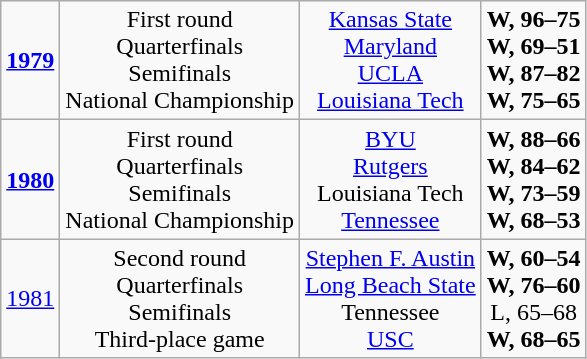<table class="wikitable">
<tr align="center">
<td><strong><a href='#'>1979</a></strong></td>
<td>First round<br>Quarterfinals<br>Semifinals<br>National Championship</td>
<td><a href='#'>Kansas State</a><br><a href='#'>Maryland</a><br><a href='#'>UCLA</a><br><a href='#'>Louisiana Tech</a></td>
<td><strong>W, 96–75</strong><br><strong>W, 69–51</strong><br><strong>W, 87–82</strong><br><strong>W, 75–65</strong></td>
</tr>
<tr align="center">
<td><strong><a href='#'>1980</a></strong></td>
<td>First round<br>Quarterfinals<br>Semifinals<br>National Championship</td>
<td><a href='#'>BYU</a><br><a href='#'>Rutgers</a><br>Louisiana Tech<br><a href='#'>Tennessee</a></td>
<td><strong>W, 88–66</strong><br><strong>W, 84–62</strong><br><strong>W, 73–59</strong><br><strong>W, 68–53</strong></td>
</tr>
<tr align="center">
<td><a href='#'>1981</a></td>
<td>Second round<br>Quarterfinals<br>Semifinals<br>Third-place game</td>
<td><a href='#'>Stephen F. Austin</a><br><a href='#'>Long Beach State</a><br>Tennessee<br><a href='#'>USC</a></td>
<td><strong>W, 60–54</strong><br><strong>W, 76–60</strong><br>L, 65–68<br><strong>W, 68–65</strong></td>
</tr>
</table>
